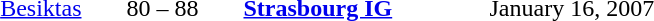<table style="text-align:center">
<tr>
<th width=160></th>
<th width=100></th>
<th width=160></th>
<th width=200></th>
</tr>
<tr>
<td align="right"><a href='#'>Besiktas</a> </td>
<td>80 – 88</td>
<td align=left> <strong><a href='#'>Strasbourg IG</a></strong></td>
<td align=left>January 16, 2007</td>
</tr>
</table>
